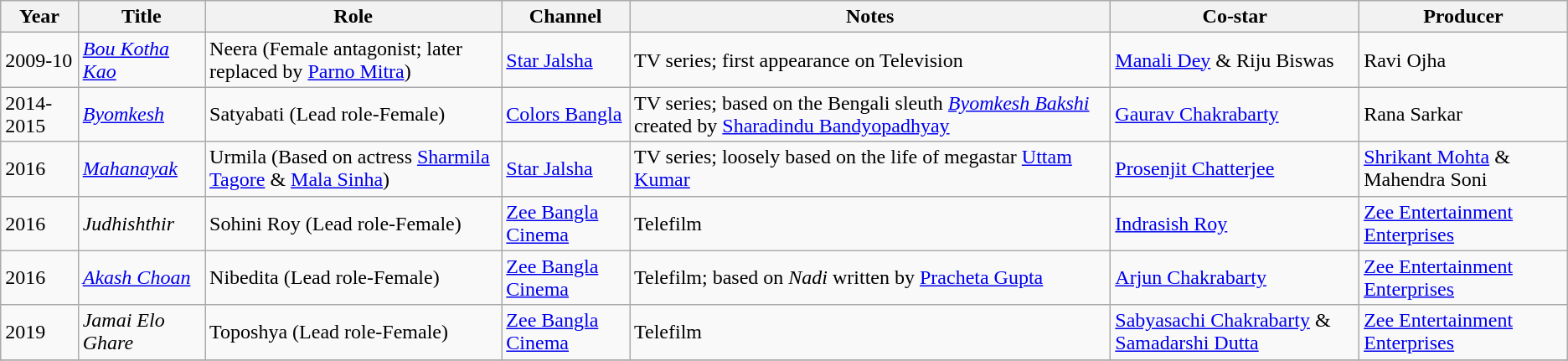<table class="wikitable sortable">
<tr>
<th>Year</th>
<th>Title</th>
<th>Role</th>
<th>Channel</th>
<th>Notes</th>
<th>Co-star</th>
<th>Producer</th>
</tr>
<tr>
<td>2009-10</td>
<td><em><a href='#'>Bou Kotha Kao</a></em></td>
<td>Neera (Female antagonist; later replaced by <a href='#'>Parno Mitra</a>)</td>
<td><a href='#'>Star Jalsha</a></td>
<td>TV series; first appearance on Television</td>
<td><a href='#'>Manali Dey</a> & Riju Biswas</td>
<td>Ravi Ojha</td>
</tr>
<tr>
<td>2014-2015</td>
<td><em><a href='#'>Byomkesh</a></em></td>
<td>Satyabati (Lead role-Female)</td>
<td><a href='#'>Colors Bangla</a></td>
<td>TV series; based on the Bengali sleuth <em><a href='#'>Byomkesh Bakshi</a></em> created by <a href='#'>Sharadindu Bandyopadhyay</a></td>
<td><a href='#'>Gaurav Chakrabarty</a></td>
<td>Rana Sarkar</td>
</tr>
<tr>
<td>2016</td>
<td><em><a href='#'>Mahanayak</a></em></td>
<td>Urmila (Based on actress <a href='#'>Sharmila Tagore</a> & <a href='#'>Mala Sinha</a>)</td>
<td><a href='#'>Star Jalsha</a></td>
<td>TV series; loosely based on the life of megastar <a href='#'>Uttam Kumar</a></td>
<td><a href='#'>Prosenjit Chatterjee</a></td>
<td><a href='#'>Shrikant Mohta</a> & Mahendra Soni</td>
</tr>
<tr>
<td>2016</td>
<td><em>Judhishthir</em></td>
<td>Sohini Roy (Lead role-Female)</td>
<td><a href='#'>Zee Bangla Cinema</a></td>
<td>Telefilm</td>
<td><a href='#'>Indrasish Roy</a></td>
<td><a href='#'>Zee Entertainment Enterprises</a></td>
</tr>
<tr>
<td>2016</td>
<td><em><a href='#'>Akash Choan</a></em></td>
<td>Nibedita (Lead role-Female)</td>
<td><a href='#'>Zee Bangla Cinema</a></td>
<td>Telefilm; based on <em>Nadi</em> written by <a href='#'>Pracheta Gupta</a></td>
<td><a href='#'>Arjun Chakrabarty</a></td>
<td><a href='#'>Zee Entertainment Enterprises</a></td>
</tr>
<tr>
<td>2019</td>
<td><em>Jamai Elo Ghare</em></td>
<td>Toposhya (Lead role-Female)</td>
<td><a href='#'>Zee Bangla Cinema</a></td>
<td>Telefilm</td>
<td><a href='#'>Sabyasachi Chakrabarty</a> & <a href='#'>Samadarshi Dutta</a></td>
<td><a href='#'>Zee Entertainment Enterprises</a></td>
</tr>
<tr>
</tr>
</table>
